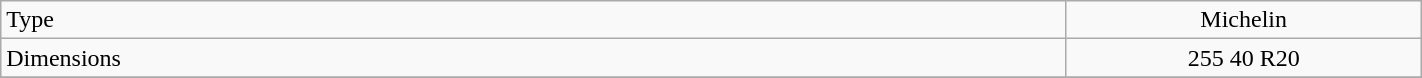<table class="wikitable" width="75%">
<tr>
<td width="75%">Type</td>
<td align="center">Michelin</td>
</tr>
<tr>
<td width="75%">Dimensions</td>
<td align="center">255 40 R20</td>
</tr>
<tr>
</tr>
</table>
